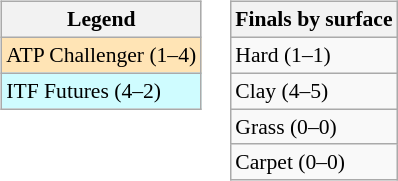<table>
<tr valign=top>
<td><br><table class=wikitable style=font-size:90%>
<tr>
<th>Legend</th>
</tr>
<tr bgcolor=moccasin>
<td>ATP Challenger (1–4)</td>
</tr>
<tr bgcolor=cffcff>
<td>ITF Futures (4–2)</td>
</tr>
</table>
</td>
<td><br><table class=wikitable style=font-size:90%>
<tr>
<th>Finals by surface</th>
</tr>
<tr>
<td>Hard (1–1)</td>
</tr>
<tr>
<td>Clay (4–5)</td>
</tr>
<tr>
<td>Grass (0–0)</td>
</tr>
<tr>
<td>Carpet (0–0)</td>
</tr>
</table>
</td>
</tr>
</table>
